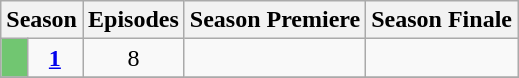<table class="wikitable">
<tr>
<th colspan="2">Season</th>
<th>Episodes</th>
<th>Season Premiere</th>
<th>Season Finale</th>
</tr>
<tr>
<td style="background:#71C671; height:5px;"></td>
<td style="text-align:center;"><strong><a href='#'>1</a></strong></td>
<td style="text-align:center;">8</td>
<td style="text-align:center;"></td>
<td style="text-align:center;"></td>
</tr>
<tr>
</tr>
</table>
